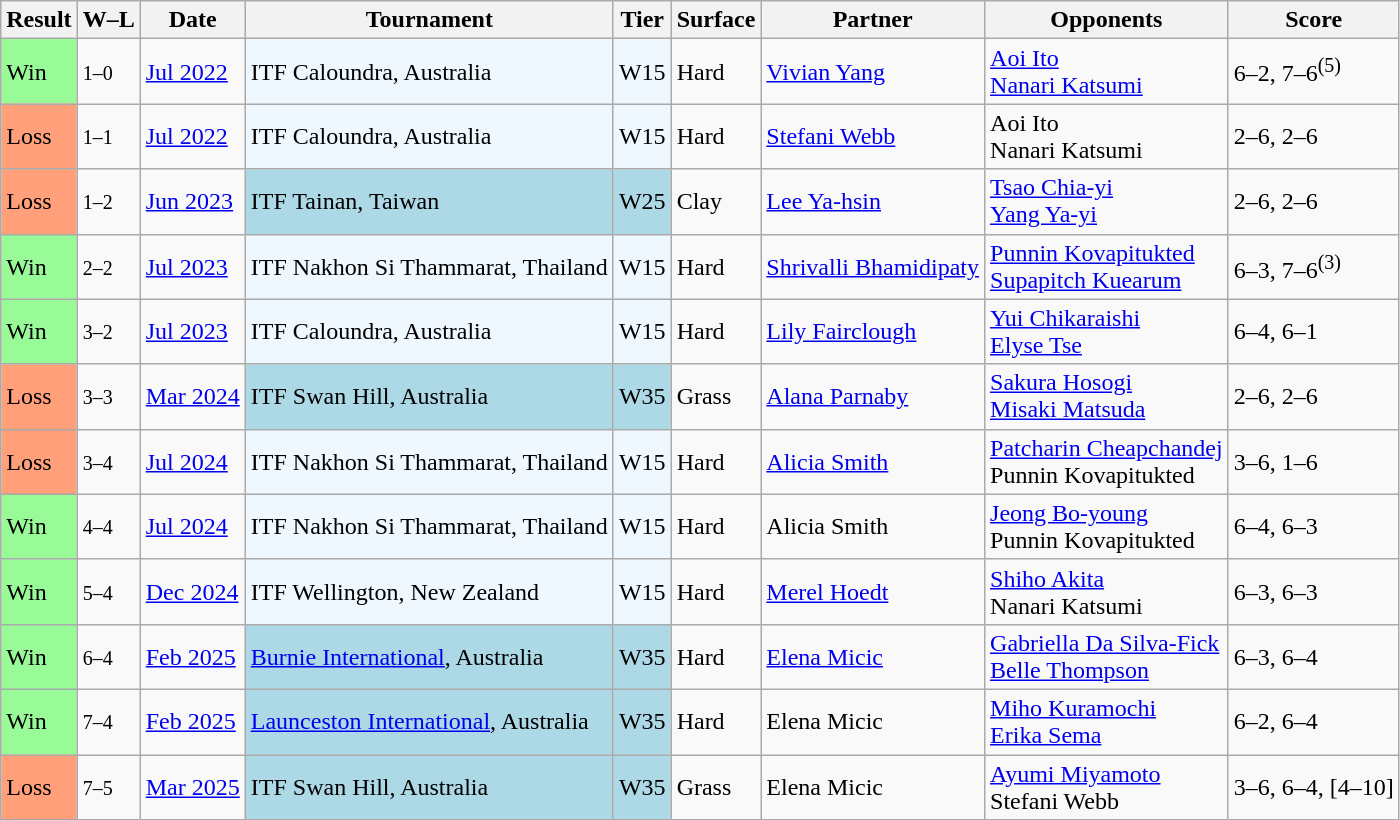<table class="sortable wikitable">
<tr>
<th>Result</th>
<th class="unsortable">W–L</th>
<th>Date</th>
<th>Tournament</th>
<th>Tier</th>
<th>Surface</th>
<th>Partner</th>
<th>Opponents</th>
<th class="unsortable">Score</th>
</tr>
<tr>
<td style="background:#98fb98;">Win</td>
<td><small>1–0</small></td>
<td><a href='#'>Jul 2022</a></td>
<td style="background:#f0f8ff;">ITF Caloundra, Australia</td>
<td style="background:#f0f8ff;">W15</td>
<td>Hard</td>
<td> <a href='#'>Vivian Yang</a></td>
<td> <a href='#'>Aoi Ito</a> <br> <a href='#'>Nanari Katsumi</a></td>
<td>6–2, 7–6<sup>(5)</sup></td>
</tr>
<tr>
<td style="background:#ffa07a;">Loss</td>
<td><small>1–1</small></td>
<td><a href='#'>Jul 2022</a></td>
<td style="background:#f0f8ff;">ITF Caloundra, Australia</td>
<td style="background:#f0f8ff;">W15</td>
<td>Hard</td>
<td> <a href='#'>Stefani Webb</a></td>
<td> Aoi Ito <br> Nanari Katsumi</td>
<td>2–6, 2–6</td>
</tr>
<tr>
<td style="background:#ffa07a;">Loss</td>
<td><small>1–2</small></td>
<td><a href='#'>Jun 2023</a></td>
<td style="background:lightblue;">ITF Tainan, Taiwan</td>
<td style="background:lightblue;">W25</td>
<td>Clay</td>
<td> <a href='#'>Lee Ya-hsin</a></td>
<td> <a href='#'>Tsao Chia-yi</a> <br> <a href='#'>Yang Ya-yi</a></td>
<td>2–6, 2–6</td>
</tr>
<tr>
<td style="background:#98fb98;">Win</td>
<td><small>2–2</small></td>
<td><a href='#'>Jul 2023</a></td>
<td style="background:#f0f8ff;">ITF Nakhon Si Thammarat, Thailand</td>
<td style="background:#f0f8ff;">W15</td>
<td>Hard</td>
<td> <a href='#'>Shrivalli Bhamidipaty</a></td>
<td> <a href='#'>Punnin Kovapitukted</a> <br> <a href='#'>Supapitch Kuearum</a></td>
<td>6–3, 7–6<sup>(3)</sup></td>
</tr>
<tr>
<td style="background:#98fb98;">Win</td>
<td><small>3–2</small></td>
<td><a href='#'>Jul 2023</a></td>
<td style="background:#f0f8ff;">ITF Caloundra, Australia</td>
<td style="background:#f0f8ff;">W15</td>
<td>Hard</td>
<td> <a href='#'>Lily Fairclough</a></td>
<td> <a href='#'>Yui Chikaraishi</a> <br> <a href='#'>Elyse Tse</a></td>
<td>6–4, 6–1</td>
</tr>
<tr>
<td style="background:#ffa07a;">Loss</td>
<td><small>3–3</small></td>
<td><a href='#'>Mar 2024</a></td>
<td style="background:lightblue;">ITF Swan Hill, Australia</td>
<td style="background:lightblue;">W35</td>
<td>Grass</td>
<td> <a href='#'>Alana Parnaby</a></td>
<td> <a href='#'>Sakura Hosogi</a> <br> <a href='#'>Misaki Matsuda</a></td>
<td>2–6, 2–6</td>
</tr>
<tr>
<td style="background:#ffa07a;">Loss</td>
<td><small>3–4</small></td>
<td><a href='#'>Jul 2024</a></td>
<td style="background:#f0f8ff;">ITF Nakhon Si Thammarat, Thailand</td>
<td style="background:#f0f8ff;">W15</td>
<td>Hard</td>
<td> <a href='#'>Alicia Smith</a></td>
<td> <a href='#'>Patcharin Cheapchandej</a> <br> Punnin Kovapitukted</td>
<td>3–6, 1–6</td>
</tr>
<tr>
<td style="background:#98fb98;">Win</td>
<td><small>4–4</small></td>
<td><a href='#'>Jul 2024</a></td>
<td style="background:#f0f8ff;">ITF Nakhon Si Thammarat, Thailand</td>
<td style="background:#f0f8ff;">W15</td>
<td>Hard</td>
<td> Alicia Smith</td>
<td> <a href='#'>Jeong Bo-young</a> <br> Punnin Kovapitukted</td>
<td>6–4, 6–3</td>
</tr>
<tr>
<td style="background:#98fb98;">Win</td>
<td><small>5–4</small></td>
<td><a href='#'>Dec 2024</a></td>
<td style="background:#f0f8ff;">ITF Wellington, New Zealand</td>
<td style="background:#f0f8ff;">W15</td>
<td>Hard</td>
<td> <a href='#'>Merel Hoedt</a></td>
<td> <a href='#'>Shiho Akita</a> <br> Nanari Katsumi</td>
<td>6–3, 6–3</td>
</tr>
<tr>
<td style="background:#98fb98;">Win</td>
<td><small>6–4</small></td>
<td><a href='#'>Feb 2025</a></td>
<td style="background:lightblue;"><a href='#'>Burnie International</a>, Australia</td>
<td style="background:lightblue;">W35</td>
<td>Hard</td>
<td> <a href='#'>Elena Micic</a></td>
<td> <a href='#'>Gabriella Da Silva-Fick</a> <br> <a href='#'>Belle Thompson</a></td>
<td>6–3, 6–4</td>
</tr>
<tr>
<td style="background:#98fb98;">Win</td>
<td><small>7–4</small></td>
<td><a href='#'>Feb 2025</a></td>
<td style="background:lightblue;"><a href='#'>Launceston International</a>, Australia</td>
<td style="background:lightblue;">W35</td>
<td>Hard</td>
<td> Elena Micic</td>
<td> <a href='#'>Miho Kuramochi</a> <br> <a href='#'>Erika Sema</a></td>
<td>6–2, 6–4</td>
</tr>
<tr>
<td style="background:#FFA07A;">Loss</td>
<td><small>7–5</small></td>
<td><a href='#'>Mar 2025</a></td>
<td style="background:lightblue;">ITF Swan Hill, Australia</td>
<td style="background:lightblue;">W35</td>
<td>Grass</td>
<td> Elena Micic</td>
<td> <a href='#'>Ayumi Miyamoto </a> <br> Stefani Webb</td>
<td>3–6, 6–4, [4–10]</td>
</tr>
</table>
